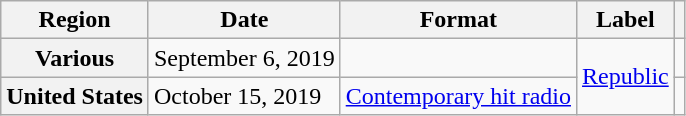<table class="wikitable plainrowheaders">
<tr>
<th scope="col">Region</th>
<th scope="col">Date</th>
<th scope="col">Format</th>
<th scope="col">Label</th>
<th scope="col"></th>
</tr>
<tr>
<th scope="row">Various</th>
<td>September 6, 2019</td>
<td></td>
<td rowspan="2"><a href='#'>Republic</a></td>
<td></td>
</tr>
<tr>
<th scope="row">United States</th>
<td>October 15, 2019</td>
<td><a href='#'>Contemporary hit radio</a></td>
<td></td>
</tr>
</table>
